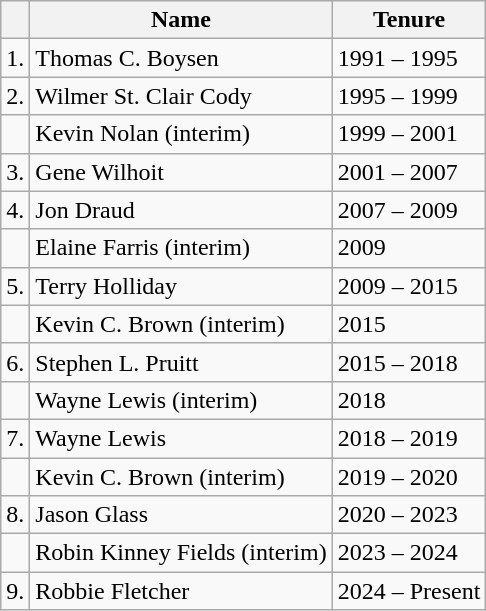<table class="wikitable">
<tr>
<th></th>
<th>Name</th>
<th>Tenure</th>
</tr>
<tr>
<td>1.</td>
<td>Thomas C. Boysen</td>
<td>1991 – 1995</td>
</tr>
<tr>
<td>2.</td>
<td>Wilmer St. Clair Cody</td>
<td>1995 – 1999</td>
</tr>
<tr>
<td></td>
<td>Kevin Nolan (interim)</td>
<td>1999 – 2001</td>
</tr>
<tr>
<td>3.</td>
<td>Gene Wilhoit</td>
<td>2001 – 2007</td>
</tr>
<tr>
<td>4.</td>
<td>Jon Draud</td>
<td>2007 – 2009</td>
</tr>
<tr>
<td></td>
<td>Elaine Farris (interim)</td>
<td>2009</td>
</tr>
<tr>
<td>5.</td>
<td>Terry Holliday</td>
<td>2009 – 2015</td>
</tr>
<tr>
<td></td>
<td>Kevin C. Brown (interim)</td>
<td>2015</td>
</tr>
<tr>
<td>6.</td>
<td>Stephen L. Pruitt</td>
<td>2015 – 2018</td>
</tr>
<tr>
<td></td>
<td>Wayne Lewis (interim)</td>
<td>2018</td>
</tr>
<tr>
<td>7.</td>
<td>Wayne Lewis</td>
<td>2018 – 2019</td>
</tr>
<tr>
<td></td>
<td>Kevin C. Brown (interim)</td>
<td>2019 – 2020</td>
</tr>
<tr>
<td>8.</td>
<td>Jason Glass</td>
<td>2020 – 2023</td>
</tr>
<tr>
<td></td>
<td>Robin Kinney Fields (interim)</td>
<td>2023 – 2024</td>
</tr>
<tr>
<td>9.</td>
<td>Robbie Fletcher</td>
<td>2024 – Present</td>
</tr>
</table>
